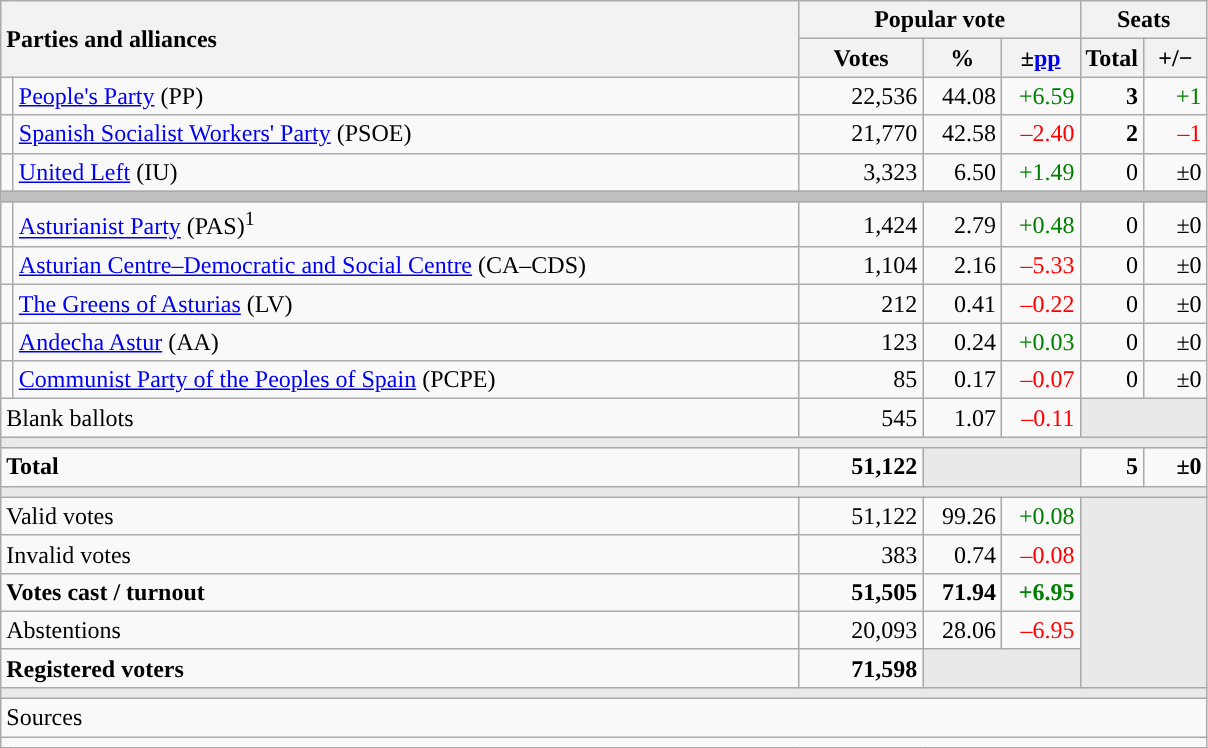<table class="wikitable" style="text-align:right;">
<tr>
<th style="text-align:left;" rowspan="2" colspan="2" width="525">Parties and alliances</th>
<th colspan="3">Popular vote</th>
<th colspan="2">Seats</th>
</tr>
<tr>
<th width="75">Votes</th>
<th width="45">%</th>
<th width="45">±<a href='#'>pp</a></th>
<th width="35">Total</th>
<th width="35">+/−</th>
</tr>
<tr>
<td width="1" style="color:inherit;background:"></td>
<td align="left"><a href='#'>People's Party</a> (PP)</td>
<td>22,536</td>
<td>44.08</td>
<td style="color:green;">+6.59</td>
<td><strong>3</strong></td>
<td style="color:green;">+1</td>
</tr>
<tr>
<td style="color:inherit;background:"></td>
<td align="left"><a href='#'>Spanish Socialist Workers' Party</a> (PSOE)</td>
<td>21,770</td>
<td>42.58</td>
<td style="color:red;">–2.40</td>
<td><strong>2</strong></td>
<td style="color:red;">–1</td>
</tr>
<tr>
<td style="color:inherit;background:"></td>
<td align="left"><a href='#'>United Left</a> (IU)</td>
<td>3,323</td>
<td>6.50</td>
<td style="color:green;">+1.49</td>
<td>0</td>
<td>±0</td>
</tr>
<tr>
<td colspan="7" bgcolor="#C0C0C0"></td>
</tr>
<tr>
<td style="color:inherit;background:"></td>
<td align="left"><a href='#'>Asturianist Party</a> (PAS)<sup>1</sup></td>
<td>1,424</td>
<td>2.79</td>
<td style="color:green;">+0.48</td>
<td>0</td>
<td>±0</td>
</tr>
<tr>
<td style="color:inherit;background:"></td>
<td align="left"><a href='#'>Asturian Centre–Democratic and Social Centre</a> (CA–CDS)</td>
<td>1,104</td>
<td>2.16</td>
<td style="color:red;">–5.33</td>
<td>0</td>
<td>±0</td>
</tr>
<tr>
<td style="color:inherit;background:"></td>
<td align="left"><a href='#'>The Greens of Asturias</a> (LV)</td>
<td>212</td>
<td>0.41</td>
<td style="color:red;">–0.22</td>
<td>0</td>
<td>±0</td>
</tr>
<tr>
<td style="color:inherit;background:"></td>
<td align="left"><a href='#'>Andecha Astur</a> (AA)</td>
<td>123</td>
<td>0.24</td>
<td style="color:green;">+0.03</td>
<td>0</td>
<td>±0</td>
</tr>
<tr>
<td style="color:inherit;background:"></td>
<td align="left"><a href='#'>Communist Party of the Peoples of Spain</a> (PCPE)</td>
<td>85</td>
<td>0.17</td>
<td style="color:red;">–0.07</td>
<td>0</td>
<td>±0</td>
</tr>
<tr>
<td align="left" colspan="2">Blank ballots</td>
<td>545</td>
<td>1.07</td>
<td style="color:red;">–0.11</td>
<td bgcolor="#E9E9E9" colspan="2"></td>
</tr>
<tr>
<td colspan="7" bgcolor="#E9E9E9"></td>
</tr>
<tr style="font-weight:bold;">
<td align="left" colspan="2">Total</td>
<td>51,122</td>
<td bgcolor="#E9E9E9" colspan="2"></td>
<td>5</td>
<td>±0</td>
</tr>
<tr>
<td colspan="7" bgcolor="#E9E9E9"></td>
</tr>
<tr>
<td align="left" colspan="2">Valid votes</td>
<td>51,122</td>
<td>99.26</td>
<td style="color:green;">+0.08</td>
<td bgcolor="#E9E9E9" colspan="2" rowspan="5"></td>
</tr>
<tr>
<td align="left" colspan="2">Invalid votes</td>
<td>383</td>
<td>0.74</td>
<td style="color:red;">–0.08</td>
</tr>
<tr style="font-weight:bold;">
<td align="left" colspan="2">Votes cast / turnout</td>
<td>51,505</td>
<td>71.94</td>
<td style="color:green;">+6.95</td>
</tr>
<tr>
<td align="left" colspan="2">Abstentions</td>
<td>20,093</td>
<td>28.06</td>
<td style="color:red;">–6.95</td>
</tr>
<tr style="font-weight:bold;">
<td align="left" colspan="2">Registered voters</td>
<td>71,598</td>
<td bgcolor="#E9E9E9" colspan="2"></td>
</tr>
<tr>
<td colspan="7" bgcolor="#E9E9E9"></td>
</tr>
<tr>
<td align="left" colspan="7">Sources</td>
</tr>
<tr>
<td colspan="7" style="text-align:left; max-width:790px;"></td>
</tr>
</table>
